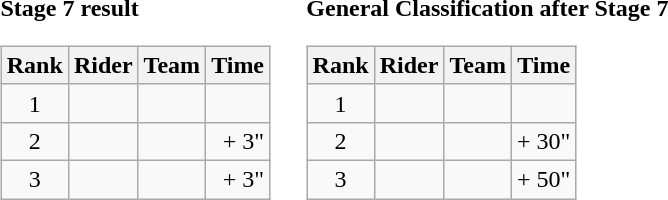<table>
<tr>
<td><strong>Stage 7 result</strong><br><table class="wikitable">
<tr>
<th scope="col">Rank</th>
<th scope="col">Rider</th>
<th scope="col">Team</th>
<th scope="col">Time</th>
</tr>
<tr>
<td style="text-align:center;">1</td>
<td></td>
<td></td>
<td style="text-align:right;"></td>
</tr>
<tr>
<td style="text-align:center;">2</td>
<td></td>
<td></td>
<td style="text-align:right;">+ 3"</td>
</tr>
<tr>
<td style="text-align:center;">3</td>
<td></td>
<td></td>
<td style="text-align:right;">+ 3"</td>
</tr>
</table>
</td>
<td></td>
<td><strong>General Classification after Stage 7</strong><br><table class="wikitable">
<tr>
<th scope="col">Rank</th>
<th scope="col">Rider</th>
<th scope="col">Team</th>
<th scope="col">Time</th>
</tr>
<tr>
<td style="text-align:center;">1</td>
<td></td>
<td></td>
<td style="text-align:right;"></td>
</tr>
<tr>
<td style="text-align:center;">2</td>
<td></td>
<td></td>
<td style="text-align:right;">+ 30"</td>
</tr>
<tr>
<td style="text-align:center;">3</td>
<td></td>
<td></td>
<td style="text-align:right;">+ 50"</td>
</tr>
</table>
</td>
</tr>
</table>
